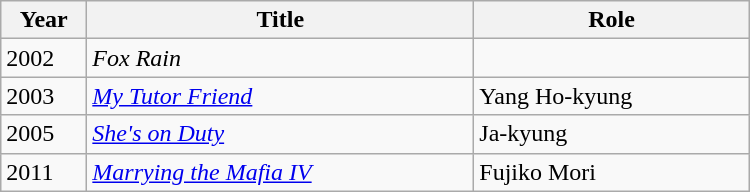<table class="wikitable" style="width:500px;">
<tr>
<th width=50px>Year</th>
<th>Title</th>
<th>Role</th>
</tr>
<tr>
<td>2002</td>
<td><em>Fox Rain</em></td>
<td></td>
</tr>
<tr>
<td>2003</td>
<td><em><a href='#'>My Tutor Friend</a></em></td>
<td>Yang Ho-kyung</td>
</tr>
<tr>
<td>2005</td>
<td><em><a href='#'>She's on Duty</a></em></td>
<td>Ja-kyung</td>
</tr>
<tr>
<td>2011</td>
<td><em><a href='#'>Marrying the Mafia IV</a></em></td>
<td>Fujiko Mori</td>
</tr>
</table>
